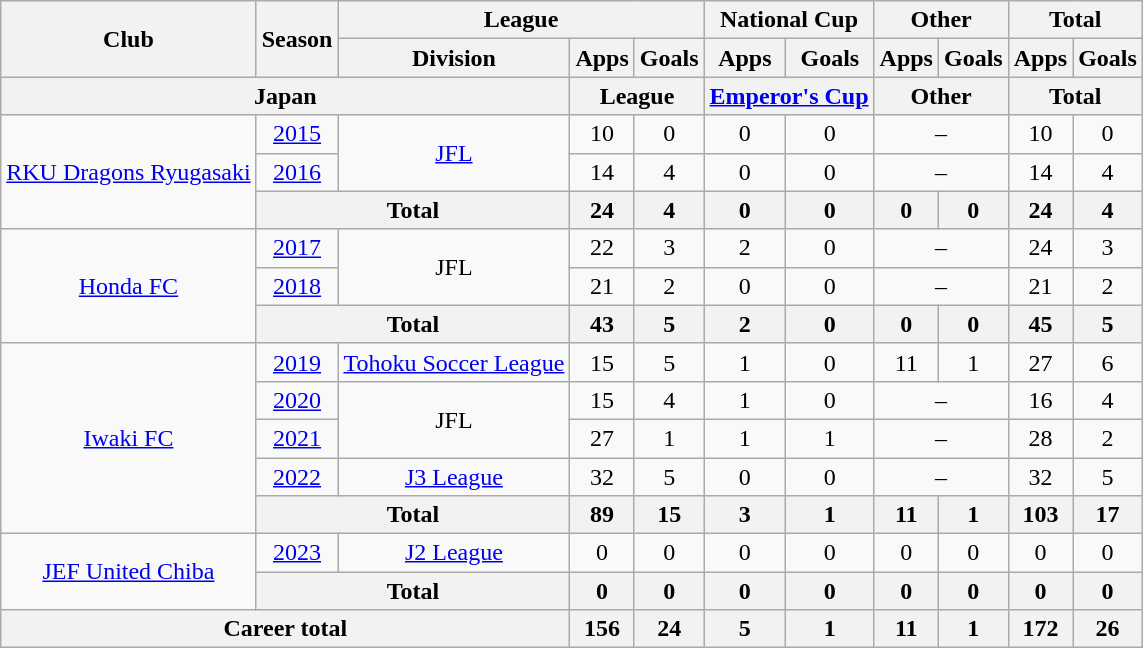<table class="wikitable" style="text-align:center">
<tr>
<th rowspan=2>Club</th>
<th rowspan=2>Season</th>
<th colspan=3>League</th>
<th colspan=2>National Cup</th>
<th colspan=2>Other</th>
<th colspan=2>Total</th>
</tr>
<tr>
<th>Division</th>
<th>Apps</th>
<th>Goals</th>
<th>Apps</th>
<th>Goals</th>
<th>Apps</th>
<th>Goals</th>
<th>Apps</th>
<th>Goals</th>
</tr>
<tr>
<th colspan=3>Japan</th>
<th colspan=2>League</th>
<th colspan=2><a href='#'>Emperor's Cup</a></th>
<th colspan=2>Other</th>
<th colspan=2>Total</th>
</tr>
<tr>
<td rowspan="3"><a href='#'>RKU Dragons Ryugasaki</a></td>
<td><a href='#'>2015</a></td>
<td rowspan="2"><a href='#'>JFL</a></td>
<td>10</td>
<td>0</td>
<td>0</td>
<td>0</td>
<td colspan="2">–</td>
<td>10</td>
<td>0</td>
</tr>
<tr>
<td><a href='#'>2016</a></td>
<td>14</td>
<td>4</td>
<td>0</td>
<td>0</td>
<td colspan="2">–</td>
<td>14</td>
<td>4</td>
</tr>
<tr>
<th colspan="2">Total</th>
<th>24</th>
<th>4</th>
<th>0</th>
<th>0</th>
<th>0</th>
<th>0</th>
<th>24</th>
<th>4</th>
</tr>
<tr>
<td rowspan="3"><a href='#'>Honda FC</a></td>
<td><a href='#'>2017</a></td>
<td rowspan="2">JFL</td>
<td>22</td>
<td>3</td>
<td>2</td>
<td>0</td>
<td colspan="2">–</td>
<td>24</td>
<td>3</td>
</tr>
<tr>
<td><a href='#'>2018</a></td>
<td>21</td>
<td>2</td>
<td>0</td>
<td>0</td>
<td colspan="2">–</td>
<td>21</td>
<td>2</td>
</tr>
<tr>
<th colspan="2">Total</th>
<th>43</th>
<th>5</th>
<th>2</th>
<th>0</th>
<th>0</th>
<th>0</th>
<th>45</th>
<th>5</th>
</tr>
<tr>
<td rowspan="5"><a href='#'>Iwaki FC</a></td>
<td><a href='#'>2019</a></td>
<td><a href='#'>Tohoku Soccer League</a></td>
<td>15</td>
<td>5</td>
<td>1</td>
<td>0</td>
<td>11</td>
<td>1</td>
<td>27</td>
<td>6</td>
</tr>
<tr>
<td><a href='#'>2020</a></td>
<td rowspan="2">JFL</td>
<td>15</td>
<td>4</td>
<td>1</td>
<td>0</td>
<td colspan="2">–</td>
<td>16</td>
<td>4</td>
</tr>
<tr>
<td><a href='#'>2021</a></td>
<td>27</td>
<td>1</td>
<td>1</td>
<td>1</td>
<td colspan="2">–</td>
<td>28</td>
<td>2</td>
</tr>
<tr>
<td><a href='#'>2022</a></td>
<td><a href='#'>J3 League</a></td>
<td>32</td>
<td>5</td>
<td>0</td>
<td>0</td>
<td colspan="2">–</td>
<td>32</td>
<td>5</td>
</tr>
<tr>
<th colspan="2">Total</th>
<th>89</th>
<th>15</th>
<th>3</th>
<th>1</th>
<th>11</th>
<th>1</th>
<th>103</th>
<th>17</th>
</tr>
<tr>
<td rowspan="2"><a href='#'>JEF United Chiba</a></td>
<td><a href='#'>2023</a></td>
<td><a href='#'>J2 League</a></td>
<td>0</td>
<td>0</td>
<td>0</td>
<td>0</td>
<td>0</td>
<td>0</td>
<td>0</td>
<td>0</td>
</tr>
<tr>
<th colspan="2">Total</th>
<th>0</th>
<th>0</th>
<th>0</th>
<th>0</th>
<th>0</th>
<th>0</th>
<th>0</th>
<th>0</th>
</tr>
<tr>
<th colspan=3>Career total</th>
<th>156</th>
<th>24</th>
<th>5</th>
<th>1</th>
<th>11</th>
<th>1</th>
<th>172</th>
<th>26</th>
</tr>
</table>
